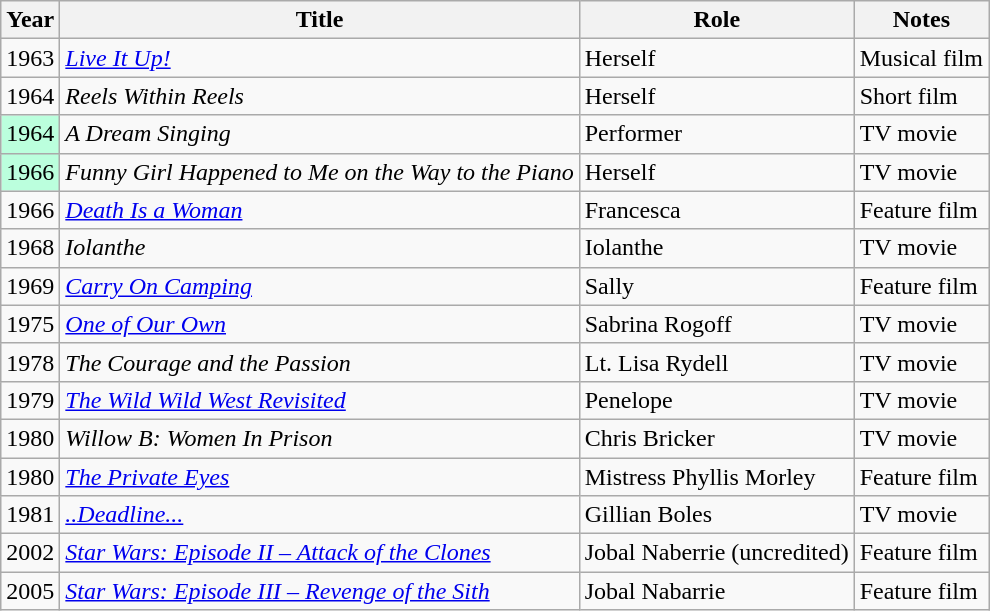<table class="wikitable">
<tr>
<th>Year</th>
<th>Title</th>
<th>Role</th>
<th>Notes</th>
</tr>
<tr>
<td>1963</td>
<td><em><a href='#'>Live It Up!</a></em></td>
<td>Herself</td>
<td>Musical film</td>
</tr>
<tr>
<td>1964</td>
<td><em>Reels Within Reels</em></td>
<td>Herself</td>
<td>Short film</td>
</tr>
<tr>
<td style="background: #bfd";">1964</td>
<td><em>A Dream Singing</em></td>
<td>Performer</td>
<td>TV movie</td>
</tr>
<tr>
<td style="background: #bfd";">1966</td>
<td><em>Funny Girl Happened to Me on the Way to the Piano</em></td>
<td>Herself</td>
<td>TV movie</td>
</tr>
<tr>
<td>1966</td>
<td><em><a href='#'>Death Is a Woman</a></em></td>
<td>Francesca</td>
<td>Feature film</td>
</tr>
<tr>
<td>1968</td>
<td><em>Iolanthe</em></td>
<td>Iolanthe</td>
<td>TV movie</td>
</tr>
<tr>
<td>1969</td>
<td><em><a href='#'>Carry On Camping</a></em></td>
<td>Sally</td>
<td>Feature film</td>
</tr>
<tr>
<td>1975</td>
<td><em><a href='#'>One of Our Own</a></em></td>
<td>Sabrina Rogoff</td>
<td>TV movie</td>
</tr>
<tr>
<td>1978</td>
<td><em>The Courage and the Passion</em></td>
<td>Lt. Lisa Rydell</td>
<td>TV movie</td>
</tr>
<tr>
<td>1979</td>
<td><em><a href='#'>The Wild Wild West Revisited</a></em></td>
<td>Penelope</td>
<td>TV movie</td>
</tr>
<tr>
<td>1980</td>
<td><em>Willow B: Women In Prison</em></td>
<td>Chris Bricker</td>
<td>TV movie</td>
</tr>
<tr>
<td>1980</td>
<td><em><a href='#'>The Private Eyes</a></em></td>
<td>Mistress Phyllis Morley</td>
<td>Feature film</td>
</tr>
<tr>
<td>1981</td>
<td><em><a href='#'>..Deadline...</a></em></td>
<td>Gillian Boles</td>
<td>TV movie</td>
</tr>
<tr>
<td>2002</td>
<td><em><a href='#'>Star Wars: Episode II – Attack of the Clones</a></em></td>
<td>Jobal Naberrie (uncredited)</td>
<td>Feature film</td>
</tr>
<tr>
<td>2005</td>
<td><em><a href='#'>Star Wars: Episode III – Revenge of the Sith</a></em></td>
<td>Jobal Nabarrie</td>
<td>Feature film</td>
</tr>
</table>
